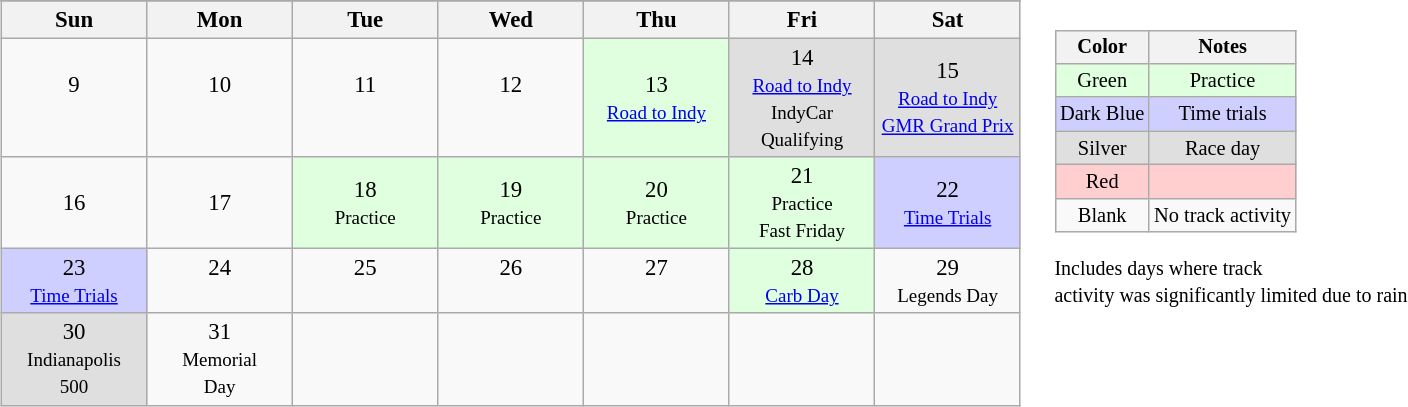<table>
<tr>
<td><br><table style="text-align:center; font-size:95%" class="wikitable">
<tr>
</tr>
<tr>
<th scope="col" width="90">Sun</th>
<th scope="col" width="90">Mon</th>
<th scope="col" width="90">Tue</th>
<th scope="col" width="90">Wed</th>
<th scope="col" width="90">Thu</th>
<th scope="col" width="90">Fri</th>
<th scope="col" width="90">Sat</th>
</tr>
<tr>
<td>9<br> <br></td>
<td>10<br> <br></td>
<td>11<br> <br></td>
<td>12<br> <br></td>
<td style="background:#DFFFDF;">13<br><small><a href='#'>Road to Indy</a></small><br></td>
<td style="background:#DFDFDF;">14<br><small><a href='#'>Road to Indy</a><br>IndyCar<br>Qualifying</small></td>
<td style="background:#DFDFDF;">15<br><small><a href='#'>Road to Indy</a><br><a href='#'>GMR Grand Prix</a></small></td>
</tr>
<tr>
<td>16</td>
<td>17</td>
<td style="background:#DFFFDF;">18<br><small>Practice</small><br></td>
<td style="background:#DFFFDF;">19<br><small>Practice</small><br></td>
<td style="background:#DFFFDF;">20<br><small>Practice</small><br></td>
<td style="background:#DFFFDF;">21<br><small>Practice <br>Fast Friday</small></td>
<td style="background:#CFCFFF;">22<br><small><a href='#'>Time Trials</a><br></small></td>
</tr>
<tr>
<td style="background:#CFCFFF;">23<br><small><a href='#'>Time Trials</a><br></small></td>
<td>24<br> <br></td>
<td>25<br> <br></td>
<td>26<br> <br></td>
<td>27<br> <br></td>
<td style="background:#DFFFDF;">28<br><small><a href='#'>Carb Day</a></small><br></td>
<td>29<br><small>Legends Day</small></td>
</tr>
<tr>
<td style="background:#DFDFDF;">30<br><small>Indianapolis<br>500</small></td>
<td>31<br><small>Memorial<br>Day</small></td>
<td> </td>
<td> </td>
<td> </td>
<td> </td>
<td> </td>
</tr>
</table>
</td>
<td valign="top"><br><table>
<tr>
<td><br><table style="margin-right:0; font-size:85%; text-align:center;" class="wikitable">
<tr>
<th>Color</th>
<th>Notes</th>
</tr>
<tr style="background:#DFFFDF;">
<td>Green</td>
<td>Practice</td>
</tr>
<tr style="background:#CFCFFF;">
<td>Dark Blue</td>
<td>Time trials</td>
</tr>
<tr style="background:#DFDFDF;">
<td>Silver</td>
<td>Race day</td>
</tr>
<tr style="background:#FFCFCF;">
<td>Red</td>
<td></td>
</tr>
<tr>
<td>Blank</td>
<td>No track activity</td>
</tr>
</table>
 <small>Includes days where track<br>activity was significantly limited due to rain</small></td>
</tr>
</table>
</td>
</tr>
</table>
